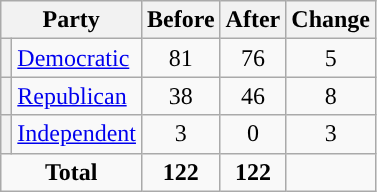<table class="wikitable" style="text-align:center;">
<tr>
<th colspan="2">Party</th>
<th>Before</th>
<th>After</th>
<th>Change</th>
</tr>
<tr>
<th style="background-color:"></th>
<td style="text-align:left;"><a href='#'>Democratic</a></td>
<td>81</td>
<td>76</td>
<td> 5</td>
</tr>
<tr>
<th style="background-color:"></th>
<td style="text-align:left;"><a href='#'>Republican</a></td>
<td>38</td>
<td>46</td>
<td> 8</td>
</tr>
<tr>
<th style="background-color:"></th>
<td style="text-align:left;"><a href='#'>Independent</a></td>
<td>3</td>
<td>0</td>
<td> 3</td>
</tr>
<tr>
<td colspan="2"><strong>Total</strong></td>
<td><strong>122</strong></td>
<td><strong>122</strong></td>
</tr>
</table>
